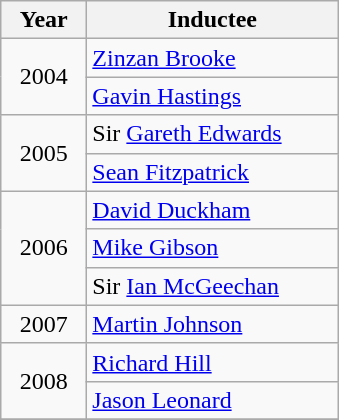<table class="wikitable">
<tr>
<th width=50>Year</th>
<th width=160>Inductee</th>
</tr>
<tr>
<td align=center rowspan=2>2004</td>
<td> <a href='#'>Zinzan Brooke</a></td>
</tr>
<tr>
<td> <a href='#'>Gavin Hastings</a></td>
</tr>
<tr>
<td align=center rowspan=2>2005</td>
<td> Sir <a href='#'>Gareth Edwards</a></td>
</tr>
<tr>
<td> <a href='#'>Sean Fitzpatrick</a></td>
</tr>
<tr>
<td align=center rowspan=3>2006</td>
<td> <a href='#'>David Duckham</a></td>
</tr>
<tr>
<td> <a href='#'>Mike Gibson</a></td>
</tr>
<tr>
<td> Sir <a href='#'>Ian McGeechan</a></td>
</tr>
<tr>
<td align=center>2007</td>
<td> <a href='#'>Martin Johnson</a></td>
</tr>
<tr>
<td align=center rowspan=2>2008</td>
<td> <a href='#'>Richard Hill</a></td>
</tr>
<tr>
<td> <a href='#'>Jason Leonard</a></td>
</tr>
<tr>
</tr>
</table>
